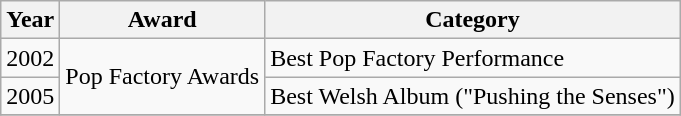<table class="wikitable">
<tr>
<th>Year</th>
<th>Award</th>
<th>Category</th>
</tr>
<tr>
<td>2002</td>
<td rowspan="2">Pop Factory Awards</td>
<td>Best Pop Factory Performance</td>
</tr>
<tr>
<td>2005</td>
<td>Best Welsh Album ("Pushing the Senses")</td>
</tr>
<tr>
</tr>
</table>
